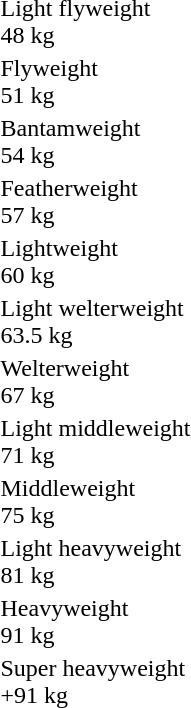<table>
<tr>
<td rowspan=2>Light flyweight<br>48 kg</td>
<td rowspan=2></td>
<td rowspan=2></td>
<td></td>
</tr>
<tr>
<td></td>
</tr>
<tr>
<td rowspan=2>Flyweight<br>51 kg</td>
<td rowspan=2></td>
<td rowspan=2></td>
<td></td>
</tr>
<tr>
<td></td>
</tr>
<tr>
<td rowspan=2>Bantamweight<br>54 kg</td>
<td rowspan=2></td>
<td rowspan=2></td>
<td></td>
</tr>
<tr>
<td></td>
</tr>
<tr>
<td rowspan=2>Featherweight<br>57 kg</td>
<td rowspan=2></td>
<td rowspan=2></td>
<td></td>
</tr>
<tr>
<td></td>
</tr>
<tr>
<td rowspan=2>Lightweight<br>60 kg</td>
<td rowspan=2></td>
<td rowspan=2></td>
<td></td>
</tr>
<tr>
<td></td>
</tr>
<tr>
<td rowspan=2>Light welterweight<br>63.5 kg</td>
<td rowspan=2></td>
<td rowspan=2></td>
<td></td>
</tr>
<tr>
<td></td>
</tr>
<tr>
<td rowspan=2>Welterweight<br>67 kg</td>
<td rowspan=2></td>
<td rowspan=2></td>
<td></td>
</tr>
<tr>
<td></td>
</tr>
<tr>
<td rowspan=2>Light middleweight<br>71 kg</td>
<td rowspan=2></td>
<td rowspan=2></td>
<td></td>
</tr>
<tr>
<td></td>
</tr>
<tr>
<td rowspan=2>Middleweight<br>75 kg</td>
<td rowspan=2></td>
<td rowspan=2></td>
<td></td>
</tr>
<tr>
<td></td>
</tr>
<tr>
<td rowspan=2>Light heavyweight<br>81 kg</td>
<td rowspan=2></td>
<td rowspan=2></td>
<td></td>
</tr>
<tr>
<td></td>
</tr>
<tr>
<td rowspan=2>Heavyweight<br>91 kg</td>
<td rowspan=2></td>
<td rowspan=2></td>
<td></td>
</tr>
<tr>
<td></td>
</tr>
<tr>
<td rowspan=2>Super heavyweight<br>+91 kg</td>
<td rowspan=2></td>
<td rowspan=2></td>
<td></td>
</tr>
<tr>
<td></td>
</tr>
</table>
